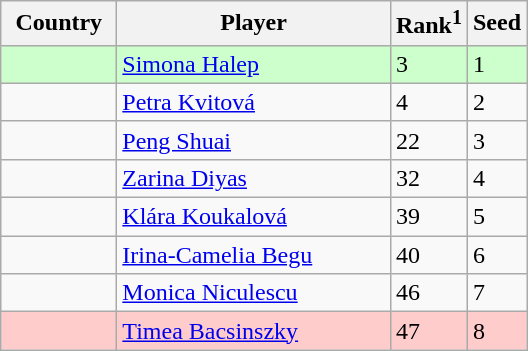<table class="sortable wikitable">
<tr>
<th style="width:70px;">Country</th>
<th style="width:175px;">Player</th>
<th>Rank<sup>1</sup></th>
<th>Seed</th>
</tr>
<tr style="background:#cfc;">
<td></td>
<td><a href='#'>Simona Halep</a></td>
<td>3</td>
<td>1</td>
</tr>
<tr>
<td></td>
<td><a href='#'>Petra Kvitová</a></td>
<td>4</td>
<td>2</td>
</tr>
<tr>
<td></td>
<td><a href='#'>Peng Shuai</a></td>
<td>22</td>
<td>3</td>
</tr>
<tr>
<td></td>
<td><a href='#'>Zarina Diyas</a></td>
<td>32</td>
<td>4</td>
</tr>
<tr>
<td></td>
<td><a href='#'>Klára Koukalová</a></td>
<td>39</td>
<td>5</td>
</tr>
<tr>
<td></td>
<td><a href='#'>Irina-Camelia Begu</a></td>
<td>40</td>
<td>6</td>
</tr>
<tr>
<td></td>
<td><a href='#'>Monica Niculescu</a></td>
<td>46</td>
<td>7</td>
</tr>
<tr style="background:#fcc;">
<td></td>
<td><a href='#'>Timea Bacsinszky</a></td>
<td>47</td>
<td>8</td>
</tr>
</table>
